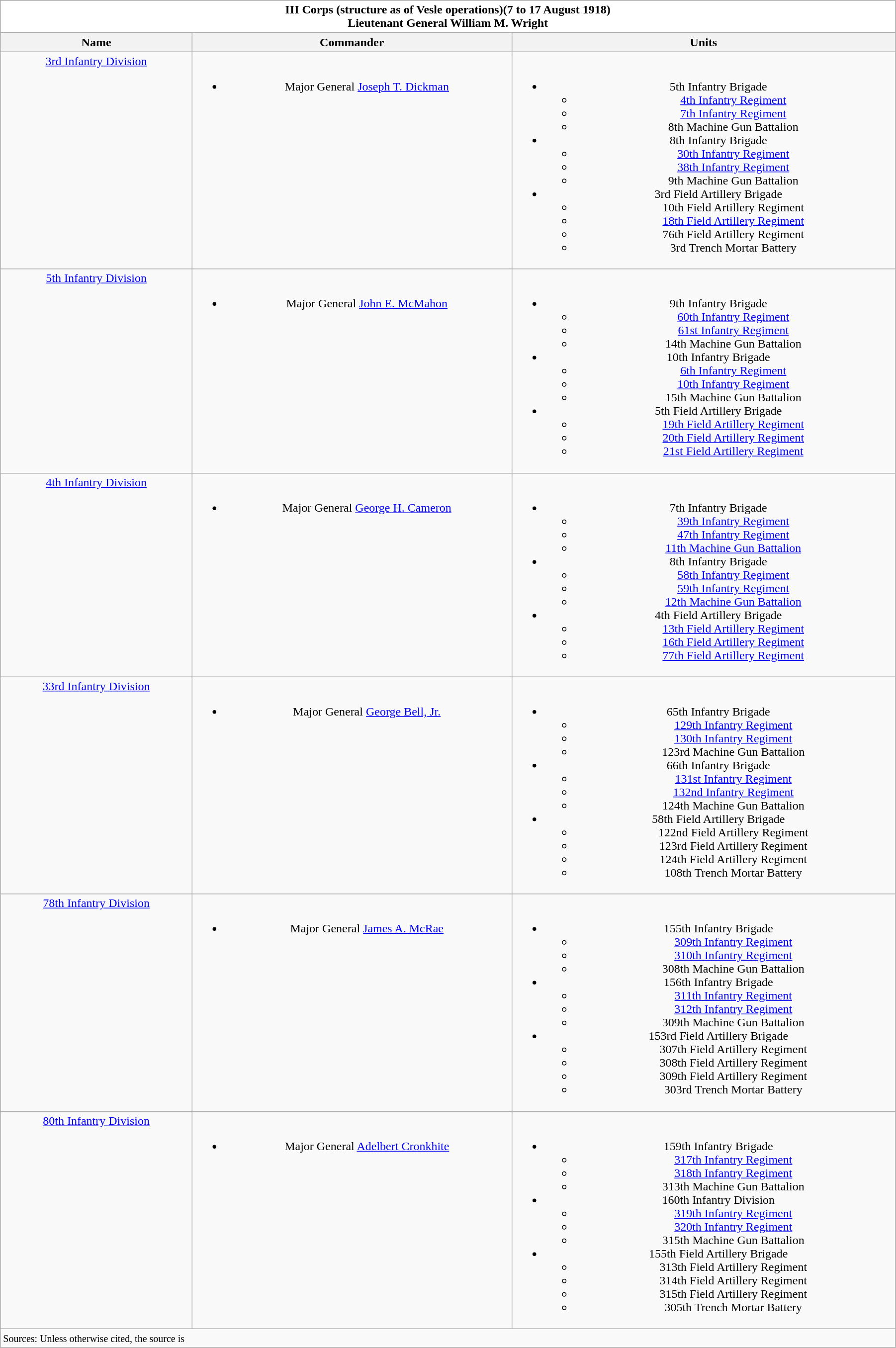<table class="wikitable" style="width:95%;">
<tr valign="top">
<th colspan="11" style="background:white;">III Corps (structure as of Vesle operations)(7 to 17 August 1918)<br>Lieutenant General William M. Wright</th>
</tr>
<tr valign="top"|- valign="top">
<th style="width:15%; text-align:center;">Name</th>
<th style="width:25%; text-align:center;">Commander</th>
<th style="width:30%; text-align:center;">Units</th>
</tr>
<tr valign="top">
<td align=center><a href='#'>3rd Infantry Division</a></td>
<td align=center><br><ul><li>Major General <a href='#'>Joseph T. Dickman</a></li></ul></td>
<td align=center><br><ul><li>5th Infantry Brigade<ul><li><a href='#'>4th Infantry Regiment</a></li><li><a href='#'>7th Infantry Regiment</a></li><li>8th Machine Gun Battalion</li></ul></li><li>8th Infantry Brigade<ul><li><a href='#'>30th Infantry Regiment</a></li><li><a href='#'>38th Infantry Regiment</a></li><li>9th Machine Gun Battalion</li></ul></li><li>3rd Field Artillery Brigade<ul><li>10th Field Artillery Regiment</li><li><a href='#'>18th Field Artillery Regiment</a></li><li>76th Field Artillery Regiment</li><li>3rd Trench Mortar Battery</li></ul></li></ul></td>
</tr>
<tr valign="top">
<td align=center><a href='#'>5th Infantry Division</a></td>
<td align=center><br><ul><li>Major General <a href='#'>John E. McMahon</a></li></ul></td>
<td align=center><br><ul><li>9th Infantry Brigade<ul><li><a href='#'>60th Infantry Regiment</a></li><li><a href='#'>61st Infantry Regiment</a></li><li>14th Machine Gun Battalion</li></ul></li><li>10th Infantry Brigade<ul><li><a href='#'>6th Infantry Regiment</a></li><li><a href='#'>10th Infantry Regiment</a></li><li>15th Machine Gun Battalion</li></ul></li><li>5th Field Artillery Brigade<ul><li><a href='#'>19th Field Artillery Regiment</a></li><li><a href='#'>20th Field Artillery Regiment</a></li><li><a href='#'>21st Field Artillery Regiment</a></li></ul></li></ul></td>
</tr>
<tr valign="top">
<td align=center><a href='#'>4th Infantry Division</a></td>
<td align=center><br><ul><li>Major General <a href='#'>George H. Cameron</a></li></ul></td>
<td align=center><br><ul><li>7th Infantry Brigade<ul><li><a href='#'>39th Infantry Regiment</a></li><li><a href='#'>47th Infantry Regiment</a></li><li><a href='#'>11th Machine Gun Battalion</a></li></ul></li><li>8th Infantry Brigade<ul><li><a href='#'>58th Infantry Regiment</a></li><li><a href='#'>59th Infantry Regiment</a></li><li><a href='#'>12th Machine Gun Battalion</a></li></ul></li><li>4th Field Artillery Brigade<ul><li><a href='#'>13th Field Artillery Regiment</a></li><li><a href='#'>16th Field Artillery Regiment</a></li><li><a href='#'>77th Field Artillery Regiment</a></li></ul></li></ul></td>
</tr>
<tr valign="top">
<td align=center><a href='#'>33rd Infantry Division</a></td>
<td align=center><br><ul><li>Major General <a href='#'>George Bell, Jr.</a></li></ul></td>
<td align=center><br><ul><li>65th Infantry Brigade<ul><li><a href='#'>129th Infantry Regiment</a></li><li><a href='#'>130th Infantry Regiment</a></li><li>123rd Machine Gun Battalion</li></ul></li><li>66th Infantry Brigade<ul><li><a href='#'>131st Infantry Regiment</a></li><li><a href='#'>132nd Infantry Regiment</a></li><li>124th Machine Gun Battalion</li></ul></li><li>58th Field Artillery Brigade<ul><li>122nd Field Artillery Regiment</li><li>123rd Field Artillery Regiment</li><li>124th Field Artillery Regiment</li><li>108th Trench Mortar Battery</li></ul></li></ul></td>
</tr>
<tr valign="top">
<td align=center><a href='#'>78th Infantry Division</a></td>
<td align=center><br><ul><li>Major General <a href='#'>James A. McRae</a></li></ul></td>
<td align=center><br><ul><li>155th Infantry Brigade<ul><li><a href='#'>309th Infantry Regiment</a></li><li><a href='#'>310th Infantry Regiment</a></li><li>308th Machine Gun Battalion</li></ul></li><li>156th Infantry Brigade<ul><li><a href='#'>311th Infantry Regiment</a></li><li><a href='#'>312th Infantry Regiment</a></li><li>309th Machine Gun Battalion</li></ul></li><li>153rd Field Artillery Brigade<ul><li>307th Field Artillery Regiment</li><li>308th Field Artillery Regiment</li><li>309th Field Artillery Regiment</li><li>303rd Trench Mortar Battery</li></ul></li></ul></td>
</tr>
<tr valign="top">
<td align=center><a href='#'>80th Infantry Division</a></td>
<td align=center><br><ul><li>Major General <a href='#'>Adelbert Cronkhite</a></li></ul></td>
<td align=center><br><ul><li>159th Infantry Brigade<ul><li><a href='#'>317th Infantry Regiment</a></li><li><a href='#'>318th Infantry Regiment</a></li><li>313th Machine Gun Battalion</li></ul></li><li>160th Infantry Division<ul><li><a href='#'>319th Infantry Regiment</a></li><li><a href='#'>320th Infantry Regiment</a></li><li>315th Machine Gun Battalion</li></ul></li><li>155th Field Artillery Brigade<ul><li>313th Field Artillery Regiment</li><li>314th Field Artillery Regiment</li><li>315th Field Artillery Regiment</li><li>305th Trench Mortar Battery</li></ul></li></ul></td>
</tr>
<tr valign="top">
<td colspan="9" style="text-align:left;"><small>Sources: Unless otherwise cited, the source is </small></td>
</tr>
</table>
